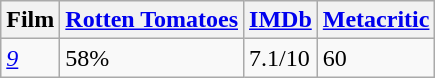<table class="wikitable">
<tr>
<th>Film</th>
<th><a href='#'>Rotten Tomatoes</a></th>
<th><a href='#'>IMDb</a></th>
<th><a href='#'>Metacritic</a></th>
</tr>
<tr>
<td><em><a href='#'>9</a></em></td>
<td>58%</td>
<td>7.1/10 </td>
<td>60 </td>
</tr>
</table>
